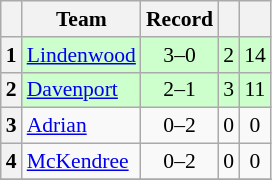<table class="wikitable sortable collapsible collapsed plainrowheaders" style="font-size:90%;">
<tr>
<th scope=col></th>
<th scope=col>Team</th>
<th scope=col>Record</th>
<th scope=col></th>
<th scope=col></th>
</tr>
<tr bgcolor=ccffcc>
<th align=center>1</th>
<td> <a href='#'>Lindenwood</a></td>
<td align=center>3–0</td>
<td align=center>2</td>
<td align=center>14</td>
</tr>
<tr bgcolor=ccffcc>
<th align=center>2</th>
<td> <a href='#'>Davenport</a></td>
<td align=center>2–1</td>
<td align=center>3</td>
<td align=center>11</td>
</tr>
<tr>
<th align=center>3</th>
<td> <a href='#'>Adrian</a></td>
<td align=center>0–2</td>
<td align=center>0</td>
<td align=center>0</td>
</tr>
<tr>
<th align=center>4</th>
<td> <a href='#'>McKendree</a></td>
<td align=center>0–2</td>
<td align=center>0</td>
<td align=center>0</td>
</tr>
<tr>
</tr>
</table>
